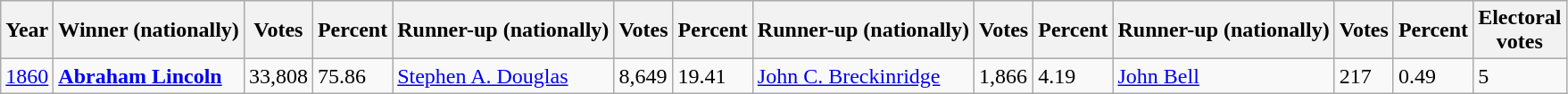<table class="wikitable sortable">
<tr>
<th data-sort-type="number">Year</th>
<th>Winner (nationally)</th>
<th data-sort-type="number">Votes</th>
<th data-sort-type="number">Percent</th>
<th>Runner-up (nationally)</th>
<th data-sort-type="number">Votes</th>
<th data-sort-type="number">Percent</th>
<th>Runner-up (nationally)</th>
<th data-sort-type="number">Votes</th>
<th data-sort-type="number">Percent</th>
<th>Runner-up (nationally)</th>
<th data-sort-type="number">Votes</th>
<th data-sort-type="number">Percent</th>
<th data-sort-type="number">Electoral<br>votes</th>
</tr>
<tr>
<td style"text-align:left"><a href='#'>1860</a></td>
<td><strong><a href='#'>Abraham Lincoln</a></strong></td>
<td>33,808</td>
<td>75.86</td>
<td><a href='#'>Stephen A. Douglas</a></td>
<td>8,649</td>
<td>19.41</td>
<td><a href='#'>John C. Breckinridge</a></td>
<td>1,866</td>
<td>4.19</td>
<td><a href='#'>John Bell</a></td>
<td>217</td>
<td>0.49</td>
<td>5</td>
</tr>
</table>
